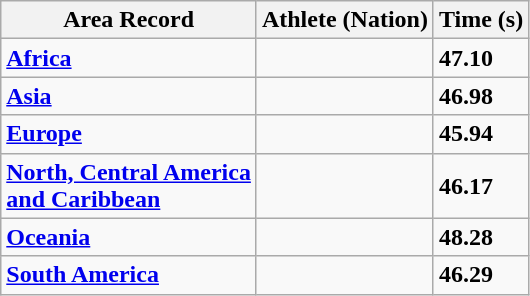<table class="wikitable">
<tr>
<th>Area Record</th>
<th>Athlete (Nation)</th>
<th>Time (s)</th>
</tr>
<tr>
<td><strong><a href='#'>Africa</a> </strong></td>
<td></td>
<td><strong>47.10</strong></td>
</tr>
<tr>
<td><strong><a href='#'>Asia</a> </strong></td>
<td></td>
<td><strong>46.98</strong></td>
</tr>
<tr>
<td><strong><a href='#'>Europe</a> </strong></td>
<td></td>
<td><strong>45.94</strong> </td>
</tr>
<tr>
<td><strong><a href='#'>North, Central America<br> and Caribbean</a> </strong></td>
<td></td>
<td><strong>46.17</strong></td>
</tr>
<tr>
<td><strong><a href='#'>Oceania</a> </strong></td>
<td></td>
<td><strong>48.28</strong></td>
</tr>
<tr>
<td><strong><a href='#'>South America</a> </strong></td>
<td></td>
<td><strong>46.29</strong></td>
</tr>
</table>
